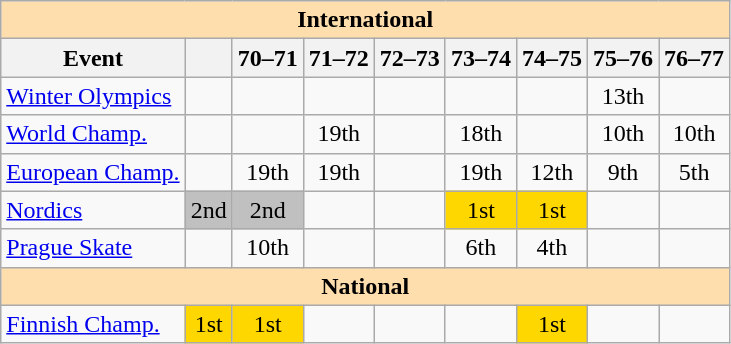<table class="wikitable" style="text-align:center">
<tr>
<th style="background-color: #ffdead; " colspan=9 align=center>International</th>
</tr>
<tr>
<th>Event</th>
<th></th>
<th>70–71</th>
<th>71–72</th>
<th>72–73</th>
<th>73–74</th>
<th>74–75</th>
<th>75–76</th>
<th>76–77</th>
</tr>
<tr>
<td align=left><a href='#'>Winter Olympics</a></td>
<td></td>
<td></td>
<td></td>
<td></td>
<td></td>
<td></td>
<td>13th</td>
<td></td>
</tr>
<tr>
<td align=left><a href='#'>World Champ.</a></td>
<td></td>
<td></td>
<td>19th</td>
<td></td>
<td>18th</td>
<td></td>
<td>10th</td>
<td>10th</td>
</tr>
<tr>
<td align=left><a href='#'>European Champ.</a></td>
<td></td>
<td>19th</td>
<td>19th</td>
<td></td>
<td>19th</td>
<td>12th</td>
<td>9th</td>
<td>5th</td>
</tr>
<tr>
<td align=left><a href='#'>Nordics</a></td>
<td bgcolor=silver>2nd</td>
<td bgcolor=silver>2nd</td>
<td></td>
<td></td>
<td bgcolor=gold>1st</td>
<td bgcolor=gold>1st</td>
<td></td>
<td></td>
</tr>
<tr>
<td align=left><a href='#'>Prague Skate</a></td>
<td></td>
<td>10th</td>
<td></td>
<td></td>
<td>6th</td>
<td>4th</td>
<td></td>
<td></td>
</tr>
<tr>
<th style="background-color: #ffdead; " colspan=9 align=center>National</th>
</tr>
<tr>
<td align=left><a href='#'>Finnish Champ.</a></td>
<td bgcolor=gold>1st</td>
<td bgcolor=gold>1st</td>
<td></td>
<td></td>
<td></td>
<td bgcolor=gold>1st</td>
<td></td>
<td></td>
</tr>
</table>
